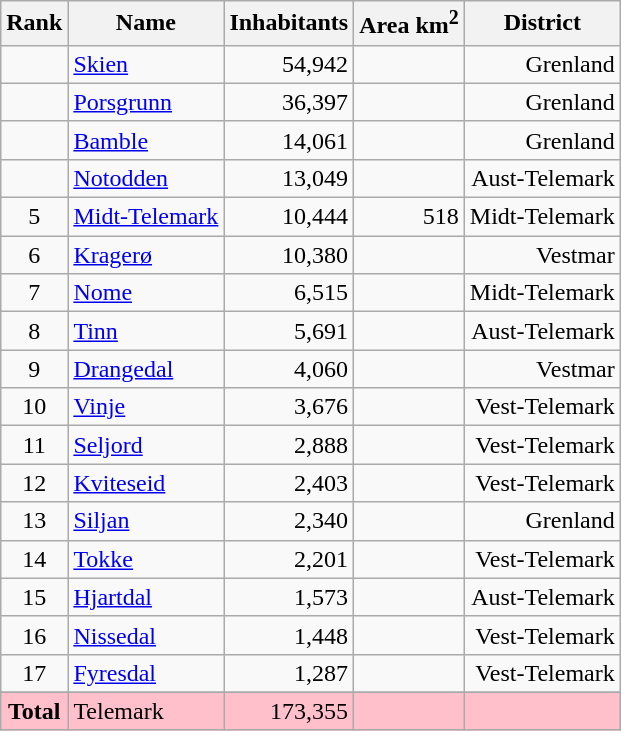<table class="wikitable sortable">
<tr>
<th>Rank</th>
<th>Name</th>
<th>Inhabitants</th>
<th>Area km<sup>2</sup></th>
<th>District</th>
</tr>
<tr align="center">
<td></td>
<td align="left"> <a href='#'>Skien</a></td>
<td align="right">54,942</td>
<td align="right"></td>
<td align="right">Grenland</td>
</tr>
<tr align="center">
<td></td>
<td align="left"> <a href='#'>Porsgrunn</a></td>
<td align="right">36,397</td>
<td align="right"></td>
<td align="right">Grenland</td>
</tr>
<tr align="center">
<td></td>
<td align="left"> <a href='#'>Bamble</a></td>
<td align="right">14,061</td>
<td align="right"></td>
<td align="right">Grenland</td>
</tr>
<tr align="center">
<td></td>
<td align="left"> <a href='#'>Notodden</a></td>
<td align="right">13,049</td>
<td align="right"></td>
<td align="right">Aust-Telemark</td>
</tr>
<tr align="center">
<td>5</td>
<td align="left"><a href='#'>Midt-Telemark</a></td>
<td align="right">10,444</td>
<td align="right">518</td>
<td align="right">Midt-Telemark</td>
</tr>
<tr align="center">
<td>6</td>
<td align="left"> <a href='#'>Kragerø</a></td>
<td align="right">10,380</td>
<td align="right"></td>
<td align="right">Vestmar</td>
</tr>
<tr align="center">
<td>7</td>
<td align="left"> <a href='#'>Nome</a></td>
<td align="right">6,515</td>
<td align="right"></td>
<td align="right">Midt-Telemark</td>
</tr>
<tr align="center">
<td>8</td>
<td align="left"> <a href='#'>Tinn</a></td>
<td align="right">5,691</td>
<td align="right"></td>
<td align="right">Aust-Telemark</td>
</tr>
<tr align="center">
<td>9</td>
<td align="left"> <a href='#'>Drangedal</a></td>
<td align="right">4,060</td>
<td align="right"></td>
<td align="right">Vestmar</td>
</tr>
<tr align="center">
<td>10</td>
<td align="left"> <a href='#'>Vinje</a></td>
<td align="right">3,676</td>
<td align="right"></td>
<td align="right">Vest-Telemark</td>
</tr>
<tr align="center">
<td>11</td>
<td align="left"> <a href='#'>Seljord</a></td>
<td align="right">2,888</td>
<td align="right"></td>
<td align="right">Vest-Telemark</td>
</tr>
<tr align="center">
<td>12</td>
<td align="left"> <a href='#'>Kviteseid</a></td>
<td align="right">2,403</td>
<td align="right"></td>
<td align="right">Vest-Telemark</td>
</tr>
<tr align="center">
<td>13</td>
<td align="left"> <a href='#'>Siljan</a></td>
<td align="right">2,340</td>
<td align="right"></td>
<td align="right">Grenland</td>
</tr>
<tr align="center">
<td>14</td>
<td align="left"> <a href='#'>Tokke</a></td>
<td align="right">2,201</td>
<td align="right"></td>
<td align="right">Vest-Telemark</td>
</tr>
<tr align="center">
<td>15</td>
<td align="left"> <a href='#'>Hjartdal</a></td>
<td align="right">1,573</td>
<td align="right"></td>
<td align="right">Aust-Telemark</td>
</tr>
<tr align="center">
<td>16</td>
<td align="left"> <a href='#'>Nissedal</a></td>
<td align="right">1,448</td>
<td align="right"></td>
<td align="right">Vest-Telemark</td>
</tr>
<tr align="center">
<td>17</td>
<td align="left"> <a href='#'>Fyresdal</a></td>
<td align="right">1,287</td>
<td align="right"></td>
<td align="right">Vest-Telemark</td>
</tr>
<tr align="center">
</tr>
<tr align="center">
</tr>
<tr bgcolor="pink" align="center" class="sortbottom">
<td bgcolor="pink"><strong>Total</strong></td>
<td bgcolor="pink" align="left"> Telemark</td>
<td bgcolor="pink" align="right">173,355</td>
<td bgcolor="pink" align="right"><strong></strong></td>
<td bgcolor="pink" align="right"></td>
</tr>
</table>
